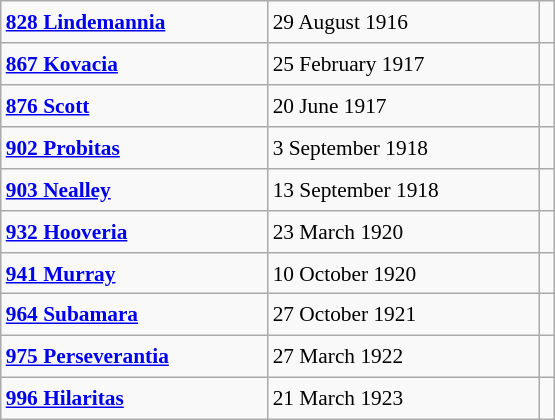<table class="wikitable" style="font-size: 89%; float: left; width: 26em; margin-right: 1em; height: 280px">
<tr>
<td><strong><a href='#'>828 Lindemannia</a></strong></td>
<td>29 August 1916</td>
<td></td>
</tr>
<tr>
<td><strong><a href='#'>867 Kovacia</a></strong></td>
<td>25 February 1917</td>
<td></td>
</tr>
<tr>
<td><strong><a href='#'>876 Scott</a></strong></td>
<td>20 June 1917</td>
<td></td>
</tr>
<tr>
<td><strong><a href='#'>902 Probitas</a></strong></td>
<td>3 September 1918</td>
<td></td>
</tr>
<tr>
<td><strong><a href='#'>903 Nealley</a></strong></td>
<td>13 September 1918</td>
<td></td>
</tr>
<tr>
<td><strong><a href='#'>932 Hooveria</a></strong></td>
<td>23 March 1920</td>
<td></td>
</tr>
<tr>
<td><strong><a href='#'>941 Murray</a></strong></td>
<td>10 October 1920</td>
<td></td>
</tr>
<tr>
<td><strong><a href='#'>964 Subamara</a></strong></td>
<td>27 October 1921</td>
<td></td>
</tr>
<tr>
<td><strong><a href='#'>975 Perseverantia</a></strong></td>
<td>27 March 1922</td>
<td></td>
</tr>
<tr>
<td><strong><a href='#'>996 Hilaritas</a></strong></td>
<td>21 March 1923</td>
<td></td>
</tr>
</table>
